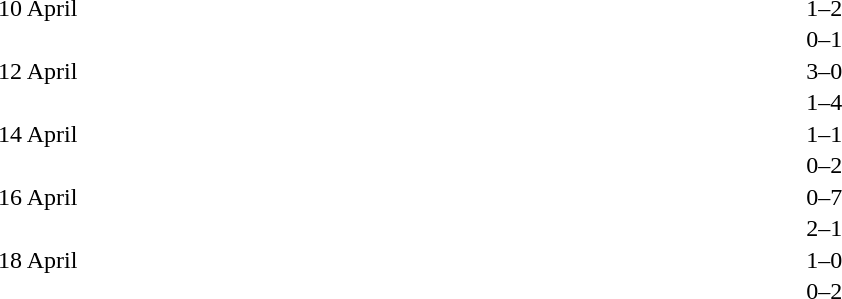<table cellspacing=1 width=70%>
<tr>
<th width=25%></th>
<th width=30%></th>
<th width=15%></th>
<th width=30%></th>
</tr>
<tr>
<td>10 April</td>
<td align=right></td>
<td align=center>1–2</td>
<td></td>
</tr>
<tr>
<td></td>
<td align=right></td>
<td align=center>0–1</td>
<td></td>
</tr>
<tr>
<td>12 April</td>
<td align=right></td>
<td align=center>3–0</td>
<td></td>
</tr>
<tr>
<td></td>
<td align=right></td>
<td align=center>1–4</td>
<td></td>
</tr>
<tr>
<td>14 April</td>
<td align=right></td>
<td align=center>1–1</td>
<td></td>
</tr>
<tr>
<td></td>
<td align=right></td>
<td align=center>0–2</td>
<td></td>
</tr>
<tr>
<td>16 April</td>
<td align=right></td>
<td align=center>0–7</td>
<td></td>
</tr>
<tr>
<td></td>
<td align=right></td>
<td align=center>2–1</td>
<td></td>
</tr>
<tr>
<td>18 April</td>
<td align=right></td>
<td align=center>1–0</td>
<td></td>
</tr>
<tr>
<td></td>
<td align=right></td>
<td align=center>0–2</td>
<td></td>
</tr>
</table>
